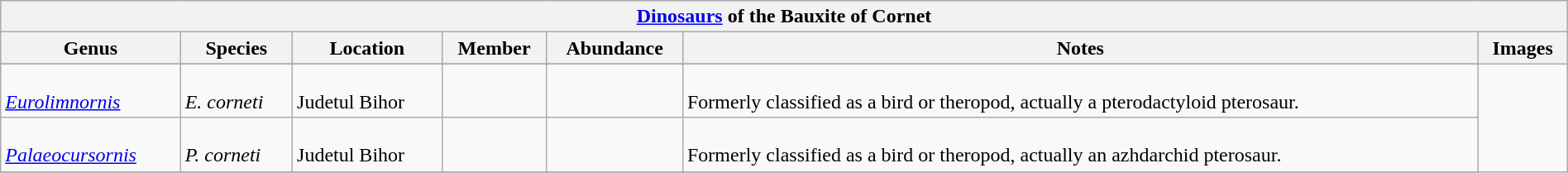<table class="wikitable" align="center" width="100%">
<tr>
<th colspan="7" align="center"><strong><a href='#'>Dinosaurs</a> of the Bauxite of Cornet</strong></th>
</tr>
<tr>
<th>Genus</th>
<th>Species</th>
<th>Location</th>
<th>Member</th>
<th>Abundance</th>
<th>Notes</th>
<th>Images</th>
</tr>
<tr>
</tr>
<tr>
<td><br><em><a href='#'>Eurolimnornis</a></em></td>
<td><br><em>E. corneti</em></td>
<td><br>Judetul Bihor</td>
<td></td>
<td></td>
<td><br>Formerly classified as a bird or theropod, actually a pterodactyloid pterosaur.</td>
</tr>
<tr>
<td><br><em><a href='#'>Palaeocursornis</a></em></td>
<td><br><em>P. corneti</em></td>
<td><br>Judetul Bihor</td>
<td></td>
<td></td>
<td><br>Formerly classified as a bird or theropod, actually an azhdarchid pterosaur.</td>
</tr>
<tr>
</tr>
</table>
